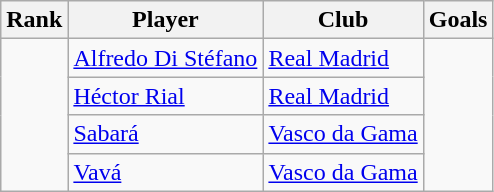<table class="wikitable sortable">
<tr>
<th>Rank</th>
<th>Player</th>
<th>Club</th>
<th>Goals</th>
</tr>
<tr>
<td rowspan=4></td>
<td> <a href='#'>Alfredo Di Stéfano</a></td>
<td> <a href='#'>Real Madrid</a></td>
<td rowspan=4></td>
</tr>
<tr>
<td> <a href='#'>Héctor Rial</a></td>
<td> <a href='#'>Real Madrid</a></td>
</tr>
<tr>
<td> <a href='#'>Sabará</a></td>
<td> <a href='#'>Vasco da Gama</a></td>
</tr>
<tr>
<td> <a href='#'>Vavá</a></td>
<td> <a href='#'>Vasco da Gama</a></td>
</tr>
</table>
